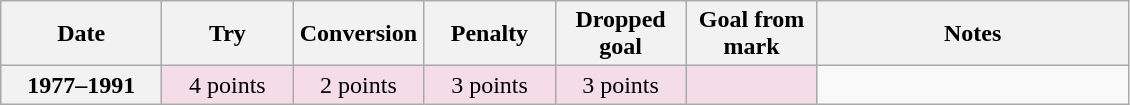<table class="wikitable">
<tr>
<th scope="col" width="100px">Date</th>
<th scope="col" width="80px">Try</th>
<th scope="col" width="80px">Conversion</th>
<th scope="col" width="80px">Penalty</th>
<th scope="col" width="80px">Dropped goal</th>
<th scope="col" width="80px">Goal from mark</th>
<th scope="col" width="200px">Notes<br></th>
</tr>
<tr style="text-align:center;   background:#F4DDE7;">
<th>1977–1991</th>
<td>4 points</td>
<td>2 points</td>
<td>3 points</td>
<td>3 points</td>
<td><br></td>
</tr>
</table>
